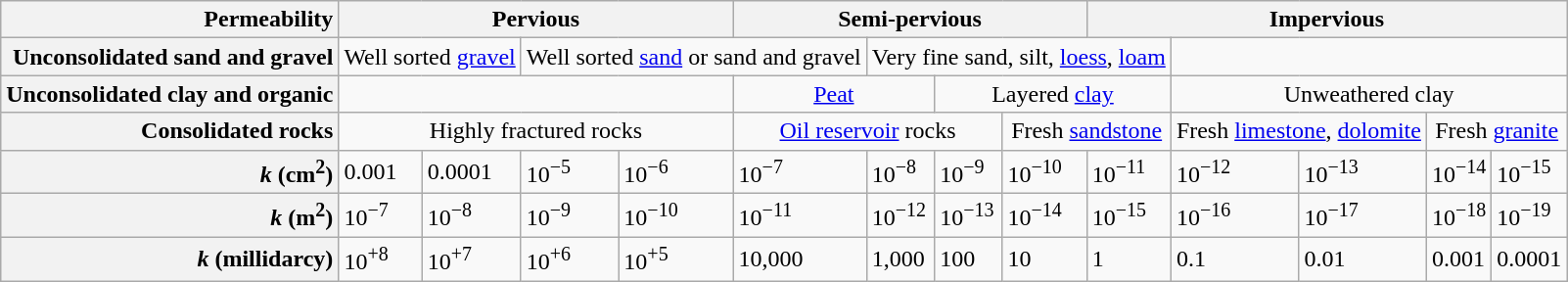<table class="wikitable">
<tr>
<th style="text-align:right">Permeability</th>
<th colspan="4">Pervious</th>
<th colspan="4">Semi-pervious</th>
<th colspan="5">Impervious</th>
</tr>
<tr>
<th style="text-align:right">Unconsolidated sand and gravel</th>
<td colspan="2" align="center">Well sorted <a href='#'>gravel</a></td>
<td colspan="3" align="center">Well sorted <a href='#'>sand</a> or sand and gravel</td>
<td colspan="4" align="center">Very fine sand, silt, <a href='#'>loess</a>, <a href='#'>loam</a></td>
<td colspan="4"></td>
</tr>
<tr>
<th style="text-align:right">Unconsolidated clay and organic</th>
<td colspan="4"></td>
<td colspan="2" align="center"><a href='#'>Peat</a></td>
<td colspan="3" align="center">Layered <a href='#'>clay</a></td>
<td colspan="4" align="center">Unweathered clay</td>
</tr>
<tr>
<th style="text-align:right">Consolidated rocks</th>
<td colspan="4" align="center">Highly fractured rocks</td>
<td colspan="3" align="center"><a href='#'>Oil reservoir</a> rocks</td>
<td colspan="2" align="center">Fresh <a href='#'>sandstone</a></td>
<td colspan="2" align="center">Fresh <a href='#'>limestone</a>, <a href='#'>dolomite</a></td>
<td colspan="2" align="center">Fresh <a href='#'>granite</a></td>
</tr>
<tr>
<th style="text-align:right"><em>k</em> (cm<sup>2</sup>)</th>
<td>0.001</td>
<td>0.0001</td>
<td>10<sup>−5</sup></td>
<td>10<sup>−6</sup></td>
<td>10<sup>−7</sup></td>
<td>10<sup>−8</sup></td>
<td>10<sup>−9</sup></td>
<td>10<sup>−10</sup></td>
<td>10<sup>−11</sup></td>
<td>10<sup>−12</sup></td>
<td>10<sup>−13</sup></td>
<td>10<sup>−14</sup></td>
<td>10<sup>−15</sup></td>
</tr>
<tr>
<th style="text-align:right"><em>k</em> (m<sup>2</sup>)</th>
<td>10<sup>−7</sup></td>
<td>10<sup>−8</sup></td>
<td>10<sup>−9</sup></td>
<td>10<sup>−10</sup></td>
<td>10<sup>−11</sup></td>
<td>10<sup>−12</sup></td>
<td>10<sup>−13</sup></td>
<td>10<sup>−14</sup></td>
<td>10<sup>−15</sup></td>
<td>10<sup>−16</sup></td>
<td>10<sup>−17</sup></td>
<td>10<sup>−18</sup></td>
<td>10<sup>−19</sup></td>
</tr>
<tr>
<th style="text-align:right"><em>k</em> (millidarcy)</th>
<td>10<sup>+8</sup></td>
<td>10<sup>+7</sup></td>
<td>10<sup>+6</sup></td>
<td>10<sup>+5</sup></td>
<td>10,000</td>
<td>1,000</td>
<td>100</td>
<td>10</td>
<td>1</td>
<td>0.1</td>
<td>0.01</td>
<td>0.001</td>
<td>0.0001</td>
</tr>
</table>
